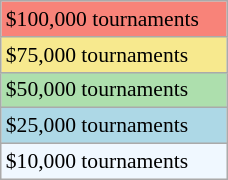<table class="wikitable" style="font-size:90%;" width=12%>
<tr style="background:#f88379;">
<td>$100,000 tournaments</td>
</tr>
<tr style="background:#f7e98e;">
<td>$75,000 tournaments</td>
</tr>
<tr style="background:#addfad;">
<td>$50,000 tournaments</td>
</tr>
<tr style="background:lightblue;">
<td>$25,000 tournaments</td>
</tr>
<tr style="background:#f0f8ff;">
<td>$10,000 tournaments</td>
</tr>
</table>
